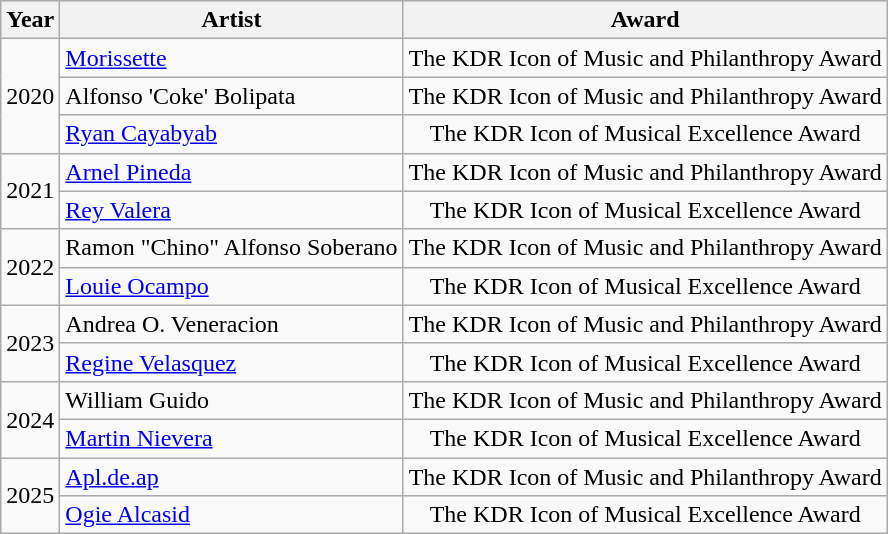<table class="wikitable sortable">
<tr>
<th>Year</th>
<th>Artist</th>
<th>Award</th>
</tr>
<tr>
<td rowspan=3  style="text-align:center;">2020</td>
<td><a href='#'>Morissette</a></td>
<td style="text-align:center;">The KDR Icon of Music and Philanthropy Award</td>
</tr>
<tr>
<td>Alfonso 'Coke' Bolipata</td>
<td style="text-align:center;">The KDR Icon of Music and Philanthropy Award</td>
</tr>
<tr>
<td><a href='#'>Ryan Cayabyab</a></td>
<td style="text-align:center;">The KDR Icon of Musical Excellence Award</td>
</tr>
<tr>
<td rowspan=2  style="text-align:center;">2021</td>
<td><a href='#'>Arnel Pineda</a></td>
<td style="text-align:center;">The KDR Icon of Music and Philanthropy Award</td>
</tr>
<tr>
<td><a href='#'>Rey Valera</a></td>
<td style="text-align:center;">The KDR Icon of Musical Excellence Award</td>
</tr>
<tr>
<td rowspan=2  style="text-align:center;">2022</td>
<td>Ramon "Chino" Alfonso Soberano</td>
<td style="text-align:center;">The KDR Icon of Music and Philanthropy Award</td>
</tr>
<tr>
<td><a href='#'>Louie Ocampo</a></td>
<td style="text-align:center;">The KDR Icon of Musical Excellence Award</td>
</tr>
<tr>
<td rowspan=2  style="text-align:center;">2023</td>
<td>Andrea O. Veneracion</td>
<td style="text-align:center;">The KDR Icon of Music and Philanthropy Award</td>
</tr>
<tr>
<td><a href='#'>Regine Velasquez</a></td>
<td style="text-align:center;">The KDR Icon of Musical Excellence Award</td>
</tr>
<tr>
<td rowspan=2  style="text-align:center;">2024</td>
<td>William Guido</td>
<td style="text-align:center;">The KDR Icon of Music and Philanthropy Award</td>
</tr>
<tr>
<td><a href='#'>Martin Nievera</a></td>
<td style="text-align:center;">The KDR Icon of Musical Excellence Award</td>
</tr>
<tr>
<td rowspan=2  style="text-align:center;">2025</td>
<td><a href='#'>Apl.de.ap</a></td>
<td style="text-align:center;">The KDR Icon of Music and Philanthropy Award</td>
</tr>
<tr>
<td><a href='#'>Ogie Alcasid</a></td>
<td style="text-align:center;">The KDR Icon of Musical Excellence Award</td>
</tr>
</table>
